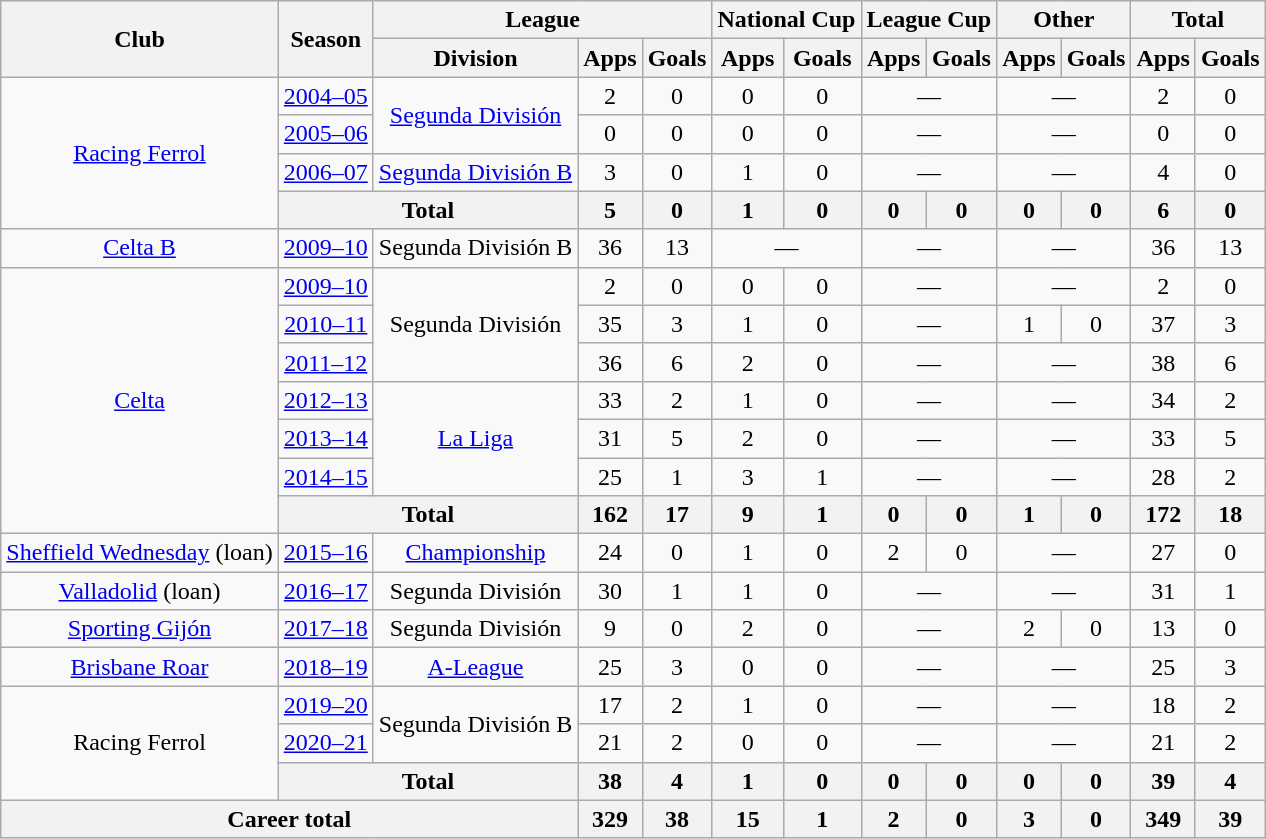<table class="wikitable" style="text-align:center">
<tr>
<th rowspan="2">Club</th>
<th rowspan="2">Season</th>
<th colspan="3">League</th>
<th colspan="2">National Cup</th>
<th colspan="2">League Cup</th>
<th colspan="2">Other</th>
<th colspan="2">Total</th>
</tr>
<tr>
<th>Division</th>
<th>Apps</th>
<th>Goals</th>
<th>Apps</th>
<th>Goals</th>
<th>Apps</th>
<th>Goals</th>
<th>Apps</th>
<th>Goals</th>
<th>Apps</th>
<th>Goals</th>
</tr>
<tr>
<td rowspan="4"><a href='#'>Racing Ferrol</a></td>
<td><a href='#'>2004–05</a></td>
<td rowspan="2"><a href='#'>Segunda División</a></td>
<td>2</td>
<td>0</td>
<td>0</td>
<td>0</td>
<td colspan="2">—</td>
<td colspan="2">—</td>
<td>2</td>
<td>0</td>
</tr>
<tr>
<td><a href='#'>2005–06</a></td>
<td>0</td>
<td>0</td>
<td>0</td>
<td>0</td>
<td colspan="2">—</td>
<td colspan="2">—</td>
<td>0</td>
<td>0</td>
</tr>
<tr>
<td><a href='#'>2006–07</a></td>
<td><a href='#'>Segunda División B</a></td>
<td>3</td>
<td>0</td>
<td>1</td>
<td>0</td>
<td colspan="2">—</td>
<td colspan="2">—</td>
<td>4</td>
<td>0</td>
</tr>
<tr>
<th colspan="2">Total</th>
<th>5</th>
<th>0</th>
<th>1</th>
<th>0</th>
<th>0</th>
<th>0</th>
<th>0</th>
<th>0</th>
<th>6</th>
<th>0</th>
</tr>
<tr>
<td><a href='#'>Celta B</a></td>
<td><a href='#'>2009–10</a></td>
<td>Segunda División B</td>
<td>36</td>
<td>13</td>
<td colspan="2">—</td>
<td colspan="2">—</td>
<td colspan="2">—</td>
<td>36</td>
<td>13</td>
</tr>
<tr>
<td rowspan="7"><a href='#'>Celta</a></td>
<td><a href='#'>2009–10</a></td>
<td rowspan="3">Segunda División</td>
<td>2</td>
<td>0</td>
<td>0</td>
<td>0</td>
<td colspan="2">—</td>
<td colspan="2">—</td>
<td>2</td>
<td>0</td>
</tr>
<tr>
<td><a href='#'>2010–11</a></td>
<td>35</td>
<td>3</td>
<td>1</td>
<td>0</td>
<td colspan="2">—</td>
<td>1</td>
<td>0</td>
<td>37</td>
<td>3</td>
</tr>
<tr>
<td><a href='#'>2011–12</a></td>
<td>36</td>
<td>6</td>
<td>2</td>
<td>0</td>
<td colspan="2">—</td>
<td colspan="2">—</td>
<td>38</td>
<td>6</td>
</tr>
<tr>
<td><a href='#'>2012–13</a></td>
<td rowspan="3"><a href='#'>La Liga</a></td>
<td>33</td>
<td>2</td>
<td>1</td>
<td>0</td>
<td colspan="2">—</td>
<td colspan="2">—</td>
<td>34</td>
<td>2</td>
</tr>
<tr>
<td><a href='#'>2013–14</a></td>
<td>31</td>
<td>5</td>
<td>2</td>
<td>0</td>
<td colspan="2">—</td>
<td colspan="2">—</td>
<td>33</td>
<td>5</td>
</tr>
<tr>
<td><a href='#'>2014–15</a></td>
<td>25</td>
<td>1</td>
<td>3</td>
<td>1</td>
<td colspan="2">—</td>
<td colspan="2">—</td>
<td>28</td>
<td>2</td>
</tr>
<tr>
<th colspan="2">Total</th>
<th>162</th>
<th>17</th>
<th>9</th>
<th>1</th>
<th>0</th>
<th>0</th>
<th>1</th>
<th>0</th>
<th>172</th>
<th>18</th>
</tr>
<tr>
<td><a href='#'>Sheffield Wednesday</a> (loan)</td>
<td><a href='#'>2015–16</a></td>
<td><a href='#'>Championship</a></td>
<td>24</td>
<td>0</td>
<td>1</td>
<td>0</td>
<td>2</td>
<td>0</td>
<td colspan="2">—</td>
<td>27</td>
<td>0</td>
</tr>
<tr>
<td><a href='#'>Valladolid</a> (loan)</td>
<td><a href='#'>2016–17</a></td>
<td>Segunda División</td>
<td>30</td>
<td>1</td>
<td>1</td>
<td>0</td>
<td colspan="2">—</td>
<td colspan="2">—</td>
<td>31</td>
<td>1</td>
</tr>
<tr>
<td><a href='#'>Sporting Gijón</a></td>
<td><a href='#'>2017–18</a></td>
<td>Segunda División</td>
<td>9</td>
<td>0</td>
<td>2</td>
<td>0</td>
<td colspan="2">—</td>
<td>2</td>
<td>0</td>
<td>13</td>
<td>0</td>
</tr>
<tr>
<td><a href='#'>Brisbane Roar</a></td>
<td><a href='#'>2018–19</a></td>
<td><a href='#'>A-League</a></td>
<td>25</td>
<td>3</td>
<td>0</td>
<td>0</td>
<td colspan="2">—</td>
<td colspan="2">—</td>
<td>25</td>
<td>3</td>
</tr>
<tr>
<td rowspan="3">Racing Ferrol</td>
<td><a href='#'>2019–20</a></td>
<td rowspan="2">Segunda División B</td>
<td>17</td>
<td>2</td>
<td>1</td>
<td>0</td>
<td colspan="2">—</td>
<td colspan="2">—</td>
<td>18</td>
<td>2</td>
</tr>
<tr>
<td><a href='#'>2020–21</a></td>
<td>21</td>
<td>2</td>
<td>0</td>
<td>0</td>
<td colspan="2">—</td>
<td colspan="2">—</td>
<td>21</td>
<td>2</td>
</tr>
<tr>
<th colspan="2">Total</th>
<th>38</th>
<th>4</th>
<th>1</th>
<th>0</th>
<th>0</th>
<th>0</th>
<th>0</th>
<th>0</th>
<th>39</th>
<th>4</th>
</tr>
<tr>
<th colspan="3">Career total</th>
<th>329</th>
<th>38</th>
<th>15</th>
<th>1</th>
<th>2</th>
<th>0</th>
<th>3</th>
<th>0</th>
<th>349</th>
<th>39</th>
</tr>
</table>
